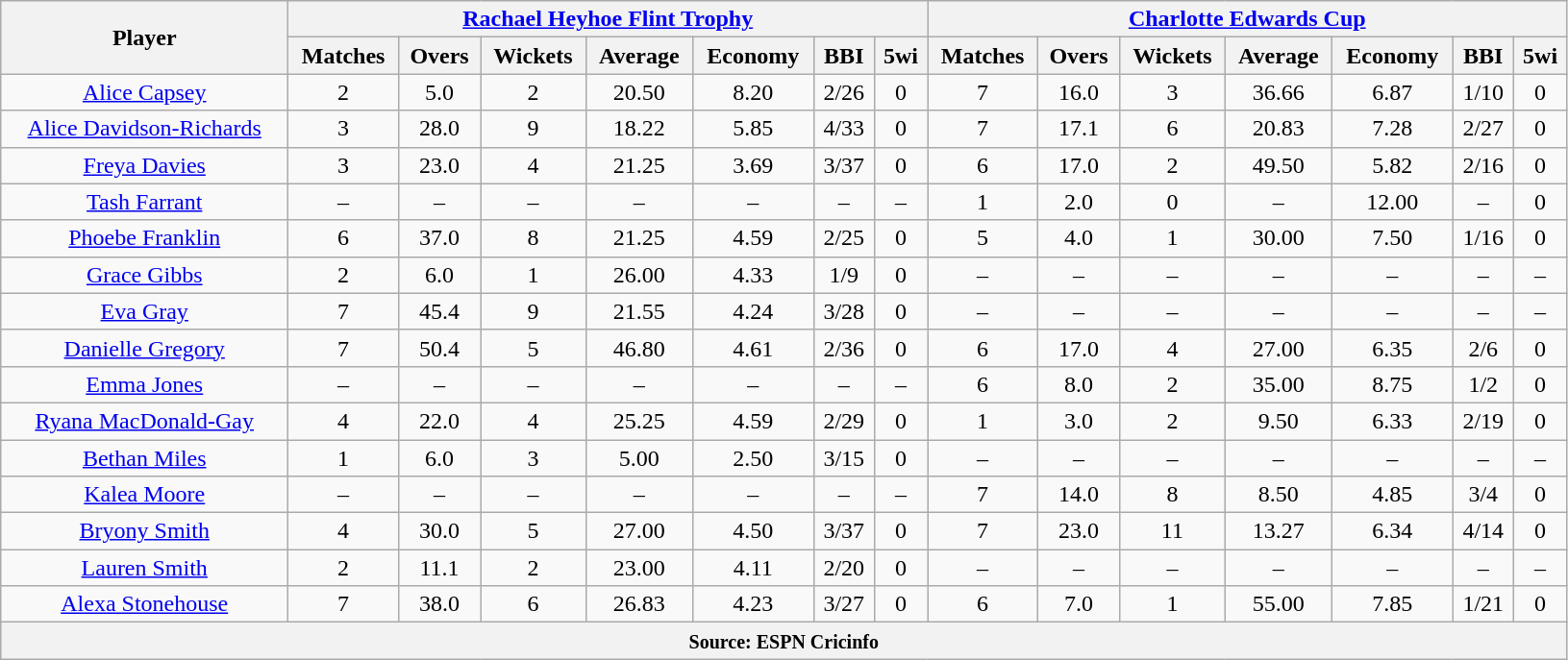<table class="wikitable" style="text-align:center; width:86%;">
<tr>
<th rowspan=2>Player</th>
<th colspan=7><a href='#'>Rachael Heyhoe Flint Trophy</a></th>
<th colspan=7><a href='#'>Charlotte Edwards Cup</a></th>
</tr>
<tr>
<th>Matches</th>
<th>Overs</th>
<th>Wickets</th>
<th>Average</th>
<th>Economy</th>
<th>BBI</th>
<th>5wi</th>
<th>Matches</th>
<th>Overs</th>
<th>Wickets</th>
<th>Average</th>
<th>Economy</th>
<th>BBI</th>
<th>5wi</th>
</tr>
<tr>
<td><a href='#'>Alice Capsey</a></td>
<td>2</td>
<td>5.0</td>
<td>2</td>
<td>20.50</td>
<td>8.20</td>
<td>2/26</td>
<td>0</td>
<td>7</td>
<td>16.0</td>
<td>3</td>
<td>36.66</td>
<td>6.87</td>
<td>1/10</td>
<td>0</td>
</tr>
<tr>
<td><a href='#'>Alice Davidson-Richards</a></td>
<td>3</td>
<td>28.0</td>
<td>9</td>
<td>18.22</td>
<td>5.85</td>
<td>4/33</td>
<td>0</td>
<td>7</td>
<td>17.1</td>
<td>6</td>
<td>20.83</td>
<td>7.28</td>
<td>2/27</td>
<td>0</td>
</tr>
<tr>
<td><a href='#'>Freya Davies</a></td>
<td>3</td>
<td>23.0</td>
<td>4</td>
<td>21.25</td>
<td>3.69</td>
<td>3/37</td>
<td>0</td>
<td>6</td>
<td>17.0</td>
<td>2</td>
<td>49.50</td>
<td>5.82</td>
<td>2/16</td>
<td>0</td>
</tr>
<tr>
<td><a href='#'>Tash Farrant</a></td>
<td>–</td>
<td>–</td>
<td>–</td>
<td>–</td>
<td>–</td>
<td>–</td>
<td>–</td>
<td>1</td>
<td>2.0</td>
<td>0</td>
<td>–</td>
<td>12.00</td>
<td>–</td>
<td>0</td>
</tr>
<tr>
<td><a href='#'>Phoebe Franklin</a></td>
<td>6</td>
<td>37.0</td>
<td>8</td>
<td>21.25</td>
<td>4.59</td>
<td>2/25</td>
<td>0</td>
<td>5</td>
<td>4.0</td>
<td>1</td>
<td>30.00</td>
<td>7.50</td>
<td>1/16</td>
<td>0</td>
</tr>
<tr>
<td><a href='#'>Grace Gibbs</a></td>
<td>2</td>
<td>6.0</td>
<td>1</td>
<td>26.00</td>
<td>4.33</td>
<td>1/9</td>
<td>0</td>
<td>–</td>
<td>–</td>
<td>–</td>
<td>–</td>
<td>–</td>
<td>–</td>
<td>–</td>
</tr>
<tr>
<td><a href='#'>Eva Gray</a></td>
<td>7</td>
<td>45.4</td>
<td>9</td>
<td>21.55</td>
<td>4.24</td>
<td>3/28</td>
<td>0</td>
<td>–</td>
<td>–</td>
<td>–</td>
<td>–</td>
<td>–</td>
<td>–</td>
<td>–</td>
</tr>
<tr>
<td><a href='#'>Danielle Gregory</a></td>
<td>7</td>
<td>50.4</td>
<td>5</td>
<td>46.80</td>
<td>4.61</td>
<td>2/36</td>
<td>0</td>
<td>6</td>
<td>17.0</td>
<td>4</td>
<td>27.00</td>
<td>6.35</td>
<td>2/6</td>
<td>0</td>
</tr>
<tr>
<td><a href='#'>Emma Jones</a></td>
<td>–</td>
<td>–</td>
<td>–</td>
<td>–</td>
<td>–</td>
<td>–</td>
<td>–</td>
<td>6</td>
<td>8.0</td>
<td>2</td>
<td>35.00</td>
<td>8.75</td>
<td>1/2</td>
<td>0</td>
</tr>
<tr>
<td><a href='#'>Ryana MacDonald-Gay</a></td>
<td>4</td>
<td>22.0</td>
<td>4</td>
<td>25.25</td>
<td>4.59</td>
<td>2/29</td>
<td>0</td>
<td>1</td>
<td>3.0</td>
<td>2</td>
<td>9.50</td>
<td>6.33</td>
<td>2/19</td>
<td>0</td>
</tr>
<tr>
<td><a href='#'>Bethan Miles</a></td>
<td>1</td>
<td>6.0</td>
<td>3</td>
<td>5.00</td>
<td>2.50</td>
<td>3/15</td>
<td>0</td>
<td>–</td>
<td>–</td>
<td>–</td>
<td>–</td>
<td>–</td>
<td>–</td>
<td>–</td>
</tr>
<tr>
<td><a href='#'>Kalea Moore</a></td>
<td>–</td>
<td>–</td>
<td>–</td>
<td>–</td>
<td>–</td>
<td>–</td>
<td>–</td>
<td>7</td>
<td>14.0</td>
<td>8</td>
<td>8.50</td>
<td>4.85</td>
<td>3/4</td>
<td>0</td>
</tr>
<tr>
<td><a href='#'>Bryony Smith</a></td>
<td>4</td>
<td>30.0</td>
<td>5</td>
<td>27.00</td>
<td>4.50</td>
<td>3/37</td>
<td>0</td>
<td>7</td>
<td>23.0</td>
<td>11</td>
<td>13.27</td>
<td>6.34</td>
<td>4/14</td>
<td>0</td>
</tr>
<tr>
<td><a href='#'>Lauren Smith</a></td>
<td>2</td>
<td>11.1</td>
<td>2</td>
<td>23.00</td>
<td>4.11</td>
<td>2/20</td>
<td>0</td>
<td>–</td>
<td>–</td>
<td>–</td>
<td>–</td>
<td>–</td>
<td>–</td>
<td>–</td>
</tr>
<tr>
<td><a href='#'>Alexa Stonehouse</a></td>
<td>7</td>
<td>38.0</td>
<td>6</td>
<td>26.83</td>
<td>4.23</td>
<td>3/27</td>
<td>0</td>
<td>6</td>
<td>7.0</td>
<td>1</td>
<td>55.00</td>
<td>7.85</td>
<td>1/21</td>
<td>0</td>
</tr>
<tr>
<th colspan="15"><small>Source: ESPN Cricinfo</small></th>
</tr>
</table>
